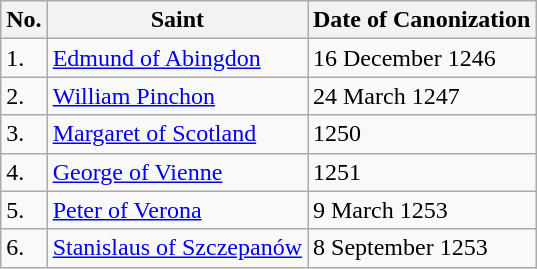<table class="wikitable">
<tr>
<th>No.</th>
<th>Saint</th>
<th>Date of Canonization</th>
</tr>
<tr>
<td>1.</td>
<td><a href='#'>Edmund of Abingdon</a></td>
<td>16 December 1246</td>
</tr>
<tr>
<td>2.</td>
<td><a href='#'>William Pinchon</a></td>
<td>24 March 1247</td>
</tr>
<tr>
<td>3.</td>
<td><a href='#'>Margaret of Scotland</a></td>
<td>1250</td>
</tr>
<tr>
<td>4.</td>
<td><a href='#'>George of Vienne</a></td>
<td>1251</td>
</tr>
<tr>
<td>5.</td>
<td><a href='#'>Peter of Verona</a></td>
<td>9 March 1253</td>
</tr>
<tr>
<td>6.</td>
<td><a href='#'>Stanislaus of Szczepanów</a></td>
<td>8 September 1253</td>
</tr>
</table>
